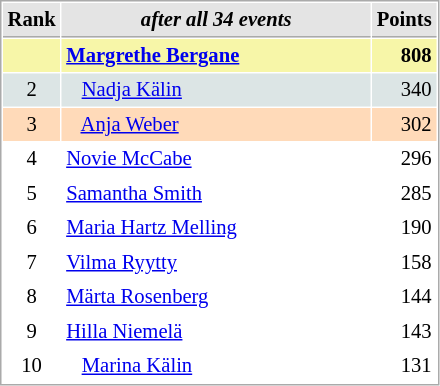<table cellspacing="1" cellpadding="3" style="border:1px solid #AAAAAA;font-size:86%">
<tr style="background-color: #E4E4E4;">
<th style="border-bottom:1px solid #AAAAAA" width=10>Rank</th>
<th style="border-bottom:1px solid #AAAAAA" width=200><em>after all 34 events</em></th>
<th style="border-bottom:1px solid #AAAAAA" width=20 align=right>Points</th>
</tr>
<tr style="background:#f7f6a8;">
<td align=center></td>
<td> <strong><a href='#'>Margrethe Bergane</a></strong></td>
<td align=right><strong>808</strong></td>
</tr>
<tr style="background:#dce5e5;">
<td align=center>2</td>
<td>   <a href='#'>Nadja Kälin</a></td>
<td align=right>340</td>
</tr>
<tr style="background:#ffdab9;">
<td align=center>3</td>
<td>   <a href='#'>Anja Weber</a></td>
<td align=right>302</td>
</tr>
<tr>
<td align=center>4</td>
<td> <a href='#'>Novie McCabe</a></td>
<td align=right>296</td>
</tr>
<tr>
<td align=center>5</td>
<td> <a href='#'>Samantha Smith</a></td>
<td align=right>285</td>
</tr>
<tr>
<td align=center>6</td>
<td> <a href='#'>Maria Hartz Melling</a></td>
<td align=right>190</td>
</tr>
<tr>
<td align=center>7</td>
<td> <a href='#'>Vilma Ryytty</a></td>
<td align=right>158</td>
</tr>
<tr>
<td align=center>8</td>
<td> <a href='#'>Märta Rosenberg</a></td>
<td align=right>144</td>
</tr>
<tr>
<td align=center>9</td>
<td> <a href='#'>Hilla Niemelä</a></td>
<td align=right>143</td>
</tr>
<tr>
<td align=center>10</td>
<td>   <a href='#'>Marina Kälin</a></td>
<td align=right>131</td>
</tr>
</table>
